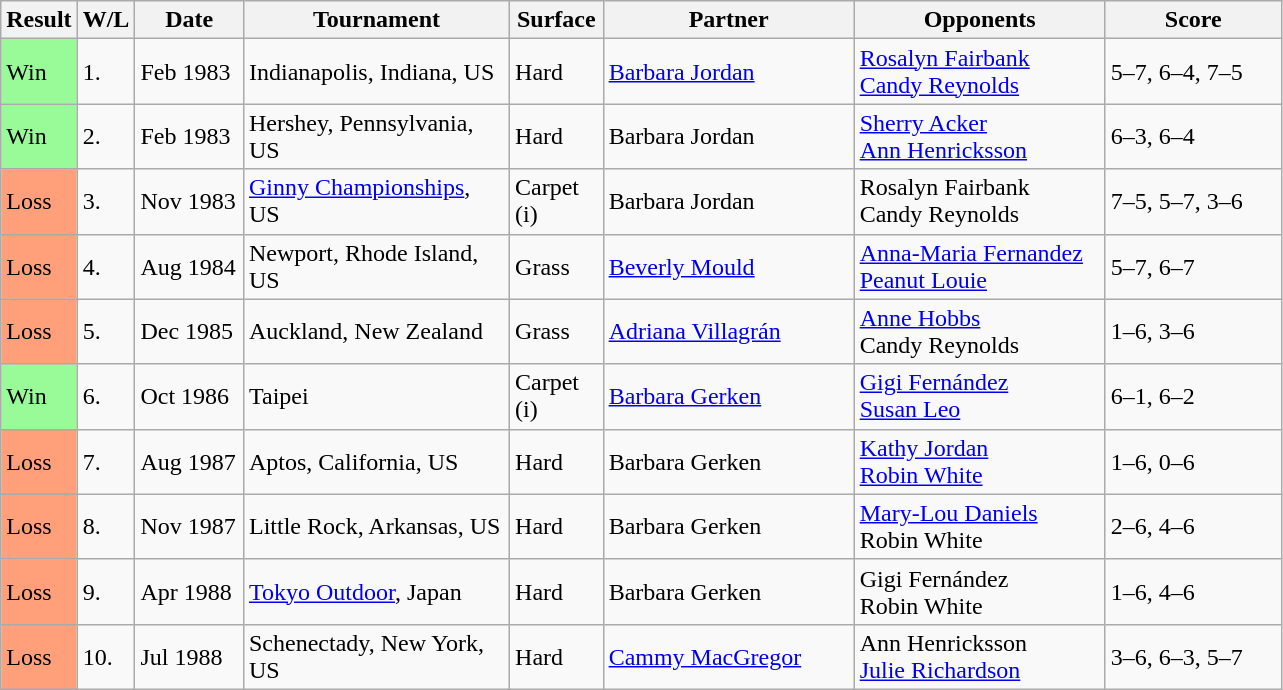<table class="sortable wikitable">
<tr>
<th style="width:40px">Result</th>
<th style="width:30px" class="unsortable">W/L</th>
<th style="width:65px">Date</th>
<th style="width:170px">Tournament</th>
<th style="width:55px">Surface</th>
<th style="width:160px">Partner</th>
<th style="width:160px">Opponents</th>
<th style="width:110px" class="unsortable">Score</th>
</tr>
<tr>
<td style="background:#98fb98;">Win</td>
<td>1.</td>
<td>Feb 1983</td>
<td>Indianapolis, Indiana, US</td>
<td>Hard</td>
<td> <a href='#'>Barbara Jordan</a></td>
<td> <a href='#'>Rosalyn Fairbank</a> <br>  <a href='#'>Candy Reynolds</a></td>
<td>5–7, 6–4, 7–5</td>
</tr>
<tr>
<td style="background:#98fb98;">Win</td>
<td>2.</td>
<td>Feb 1983</td>
<td>Hershey, Pennsylvania, US</td>
<td>Hard</td>
<td> Barbara Jordan</td>
<td> <a href='#'>Sherry Acker</a> <br>  <a href='#'>Ann Henricksson</a></td>
<td>6–3, 6–4</td>
</tr>
<tr>
<td style="background:#ffa07a;">Loss</td>
<td>3.</td>
<td>Nov 1983</td>
<td><a href='#'>Ginny Championships</a>, US</td>
<td>Carpet (i)</td>
<td> Barbara Jordan</td>
<td> Rosalyn Fairbank <br>  Candy Reynolds</td>
<td>7–5, 5–7, 3–6</td>
</tr>
<tr>
<td style="background:#ffa07a;">Loss</td>
<td>4.</td>
<td>Aug 1984</td>
<td>Newport, Rhode Island, US</td>
<td>Grass</td>
<td> <a href='#'>Beverly Mould</a></td>
<td> <a href='#'>Anna-Maria Fernandez</a> <br>  <a href='#'>Peanut Louie</a></td>
<td>5–7, 6–7</td>
</tr>
<tr>
<td style="background:#ffa07a;">Loss</td>
<td>5.</td>
<td>Dec 1985</td>
<td>Auckland, New Zealand</td>
<td>Grass</td>
<td> <a href='#'>Adriana Villagrán</a></td>
<td> <a href='#'>Anne Hobbs</a> <br>  Candy Reynolds</td>
<td>1–6, 3–6</td>
</tr>
<tr>
<td style="background:#98fb98;">Win</td>
<td>6.</td>
<td>Oct 1986</td>
<td>Taipei</td>
<td>Carpet (i)</td>
<td> <a href='#'>Barbara Gerken</a></td>
<td> <a href='#'>Gigi Fernández</a> <br>  <a href='#'>Susan Leo</a></td>
<td>6–1, 6–2</td>
</tr>
<tr bgcolor=>
<td style="background:#ffa07a;">Loss</td>
<td>7.</td>
<td>Aug 1987</td>
<td>Aptos, California, US</td>
<td>Hard</td>
<td> Barbara Gerken</td>
<td> <a href='#'>Kathy Jordan</a> <br>  <a href='#'>Robin White</a></td>
<td>1–6, 0–6</td>
</tr>
<tr>
<td style="background:#ffa07a;">Loss</td>
<td>8.</td>
<td>Nov 1987</td>
<td>Little Rock, Arkansas, US</td>
<td>Hard</td>
<td> Barbara Gerken</td>
<td> <a href='#'>Mary-Lou Daniels</a> <br>  Robin White</td>
<td>2–6, 4–6</td>
</tr>
<tr>
<td style="background:#ffa07a;">Loss</td>
<td>9.</td>
<td>Apr 1988</td>
<td><a href='#'>Tokyo Outdoor</a>, Japan</td>
<td>Hard</td>
<td> Barbara Gerken</td>
<td> Gigi Fernández <br>  Robin White</td>
<td>1–6, 4–6</td>
</tr>
<tr>
<td style="background:#ffa07a;">Loss</td>
<td>10.</td>
<td>Jul 1988</td>
<td>Schenectady, New York, US</td>
<td>Hard</td>
<td> <a href='#'>Cammy MacGregor</a></td>
<td> Ann Henricksson <br>  <a href='#'>Julie Richardson</a></td>
<td>3–6, 6–3, 5–7</td>
</tr>
</table>
